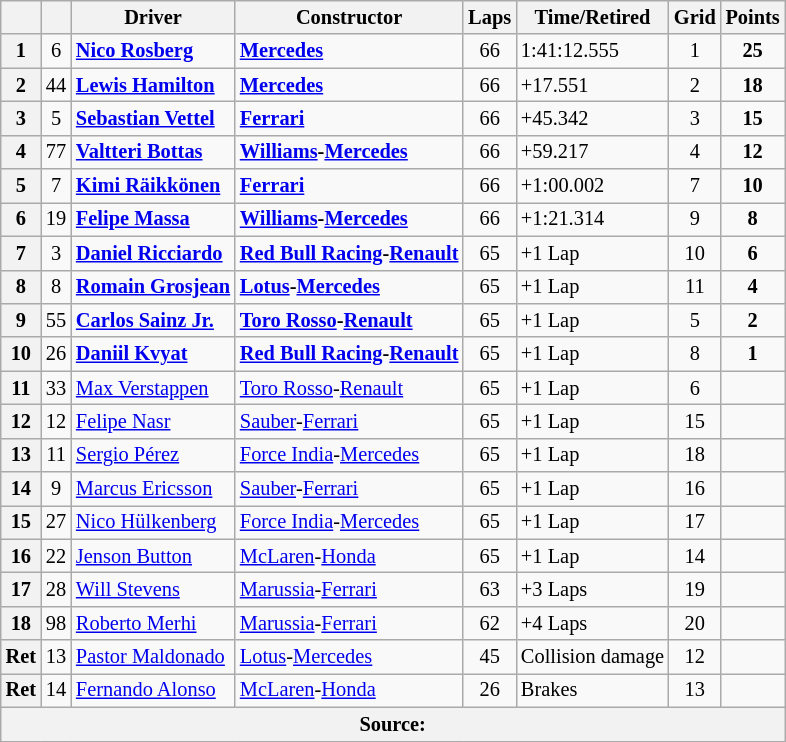<table class="wikitable" style="font-size: 85%;">
<tr>
<th></th>
<th></th>
<th>Driver</th>
<th>Constructor</th>
<th>Laps</th>
<th>Time/Retired</th>
<th>Grid</th>
<th>Points</th>
</tr>
<tr>
<th>1</th>
<td align="center">6</td>
<td> <strong><a href='#'>Nico Rosberg</a></strong></td>
<td><strong><a href='#'>Mercedes</a></strong></td>
<td align="center">66</td>
<td>1:41:12.555</td>
<td align="center">1</td>
<td align="center"><strong>25</strong></td>
</tr>
<tr>
<th>2</th>
<td align="center">44</td>
<td> <strong><a href='#'>Lewis Hamilton</a></strong></td>
<td><strong><a href='#'>Mercedes</a></strong></td>
<td align="center">66</td>
<td>+17.551</td>
<td align="center">2</td>
<td align="center"><strong>18</strong></td>
</tr>
<tr>
<th>3</th>
<td align="center">5</td>
<td> <strong><a href='#'>Sebastian Vettel</a></strong></td>
<td><strong><a href='#'>Ferrari</a></strong></td>
<td align="center">66</td>
<td>+45.342</td>
<td align="center">3</td>
<td align="center"><strong>15</strong></td>
</tr>
<tr>
<th>4</th>
<td align="center">77</td>
<td> <strong><a href='#'>Valtteri Bottas</a></strong></td>
<td><strong><a href='#'>Williams</a>-<a href='#'>Mercedes</a></strong></td>
<td align="center">66</td>
<td>+59.217</td>
<td align="center">4</td>
<td align="center"><strong>12</strong></td>
</tr>
<tr>
<th>5</th>
<td align="center">7</td>
<td> <strong><a href='#'>Kimi Räikkönen</a></strong></td>
<td><strong><a href='#'>Ferrari</a></strong></td>
<td align="center">66</td>
<td>+1:00.002</td>
<td align="center">7</td>
<td align="center"><strong>10</strong></td>
</tr>
<tr>
<th>6</th>
<td align="center">19</td>
<td> <strong><a href='#'>Felipe Massa</a></strong></td>
<td><strong><a href='#'>Williams</a>-<a href='#'>Mercedes</a></strong></td>
<td align="center">66</td>
<td>+1:21.314</td>
<td align="center">9</td>
<td align="center"><strong>8</strong></td>
</tr>
<tr>
<th>7</th>
<td align="center">3</td>
<td> <strong><a href='#'>Daniel Ricciardo</a></strong></td>
<td><strong><a href='#'>Red Bull Racing</a>-<a href='#'>Renault</a></strong></td>
<td align="center">65</td>
<td>+1 Lap</td>
<td align="center">10</td>
<td align="center"><strong>6</strong></td>
</tr>
<tr>
<th>8</th>
<td align="center">8</td>
<td> <strong><a href='#'>Romain Grosjean</a></strong></td>
<td><strong><a href='#'>Lotus</a>-<a href='#'>Mercedes</a></strong></td>
<td align="center">65</td>
<td>+1 Lap</td>
<td align="center">11</td>
<td align="center"><strong>4</strong></td>
</tr>
<tr>
<th>9</th>
<td align="center">55</td>
<td> <strong><a href='#'>Carlos Sainz Jr.</a></strong></td>
<td><strong><a href='#'>Toro Rosso</a>-<a href='#'>Renault</a></strong></td>
<td align="center">65</td>
<td>+1 Lap</td>
<td align="center">5</td>
<td align="center"><strong>2</strong></td>
</tr>
<tr>
<th>10</th>
<td align="center">26</td>
<td> <strong><a href='#'>Daniil Kvyat</a></strong></td>
<td><strong><a href='#'>Red Bull Racing</a>-<a href='#'>Renault</a></strong></td>
<td align="center">65</td>
<td>+1 Lap</td>
<td align="center">8</td>
<td align="center"><strong>1</strong></td>
</tr>
<tr>
<th>11</th>
<td align="center">33</td>
<td> <a href='#'>Max Verstappen</a></td>
<td><a href='#'>Toro Rosso</a>-<a href='#'>Renault</a></td>
<td align="center">65</td>
<td>+1 Lap</td>
<td align="center">6</td>
<td></td>
</tr>
<tr>
<th>12</th>
<td align="center">12</td>
<td> <a href='#'>Felipe Nasr</a></td>
<td><a href='#'>Sauber</a>-<a href='#'>Ferrari</a></td>
<td align="center">65</td>
<td>+1 Lap</td>
<td align="center">15</td>
<td></td>
</tr>
<tr>
<th>13</th>
<td align="center">11</td>
<td> <a href='#'>Sergio Pérez</a></td>
<td><a href='#'>Force India</a>-<a href='#'>Mercedes</a></td>
<td align="center">65</td>
<td>+1 Lap</td>
<td align="center">18</td>
<td></td>
</tr>
<tr>
<th>14</th>
<td align="center">9</td>
<td> <a href='#'>Marcus Ericsson</a></td>
<td><a href='#'>Sauber</a>-<a href='#'>Ferrari</a></td>
<td align="center">65</td>
<td>+1 Lap</td>
<td align="center">16</td>
<td></td>
</tr>
<tr>
<th>15</th>
<td align="center">27</td>
<td> <a href='#'>Nico Hülkenberg</a></td>
<td><a href='#'>Force India</a>-<a href='#'>Mercedes</a></td>
<td align="center">65</td>
<td>+1 Lap</td>
<td align="center">17</td>
<td></td>
</tr>
<tr>
<th>16</th>
<td align="center">22</td>
<td> <a href='#'>Jenson Button</a></td>
<td><a href='#'>McLaren</a>-<a href='#'>Honda</a></td>
<td align="center">65</td>
<td>+1 Lap</td>
<td align="center">14</td>
<td></td>
</tr>
<tr>
<th>17</th>
<td align="center">28</td>
<td> <a href='#'>Will Stevens</a></td>
<td><a href='#'>Marussia</a>-<a href='#'>Ferrari</a></td>
<td align="center">63</td>
<td>+3 Laps</td>
<td align="center">19</td>
<td></td>
</tr>
<tr>
<th>18</th>
<td align="center">98</td>
<td> <a href='#'>Roberto Merhi</a></td>
<td><a href='#'>Marussia</a>-<a href='#'>Ferrari</a></td>
<td align="center">62</td>
<td>+4 Laps</td>
<td align="center">20</td>
<td></td>
</tr>
<tr>
<th>Ret</th>
<td align="center">13</td>
<td> <a href='#'>Pastor Maldonado</a></td>
<td><a href='#'>Lotus</a>-<a href='#'>Mercedes</a></td>
<td align="center">45</td>
<td>Collision damage</td>
<td align="center">12</td>
<td></td>
</tr>
<tr>
<th>Ret</th>
<td align="center">14</td>
<td> <a href='#'>Fernando Alonso</a></td>
<td><a href='#'>McLaren</a>-<a href='#'>Honda</a></td>
<td align="center">26</td>
<td>Brakes</td>
<td align="center">13</td>
<td></td>
</tr>
<tr>
<th colspan=8>Source:</th>
</tr>
<tr>
</tr>
</table>
